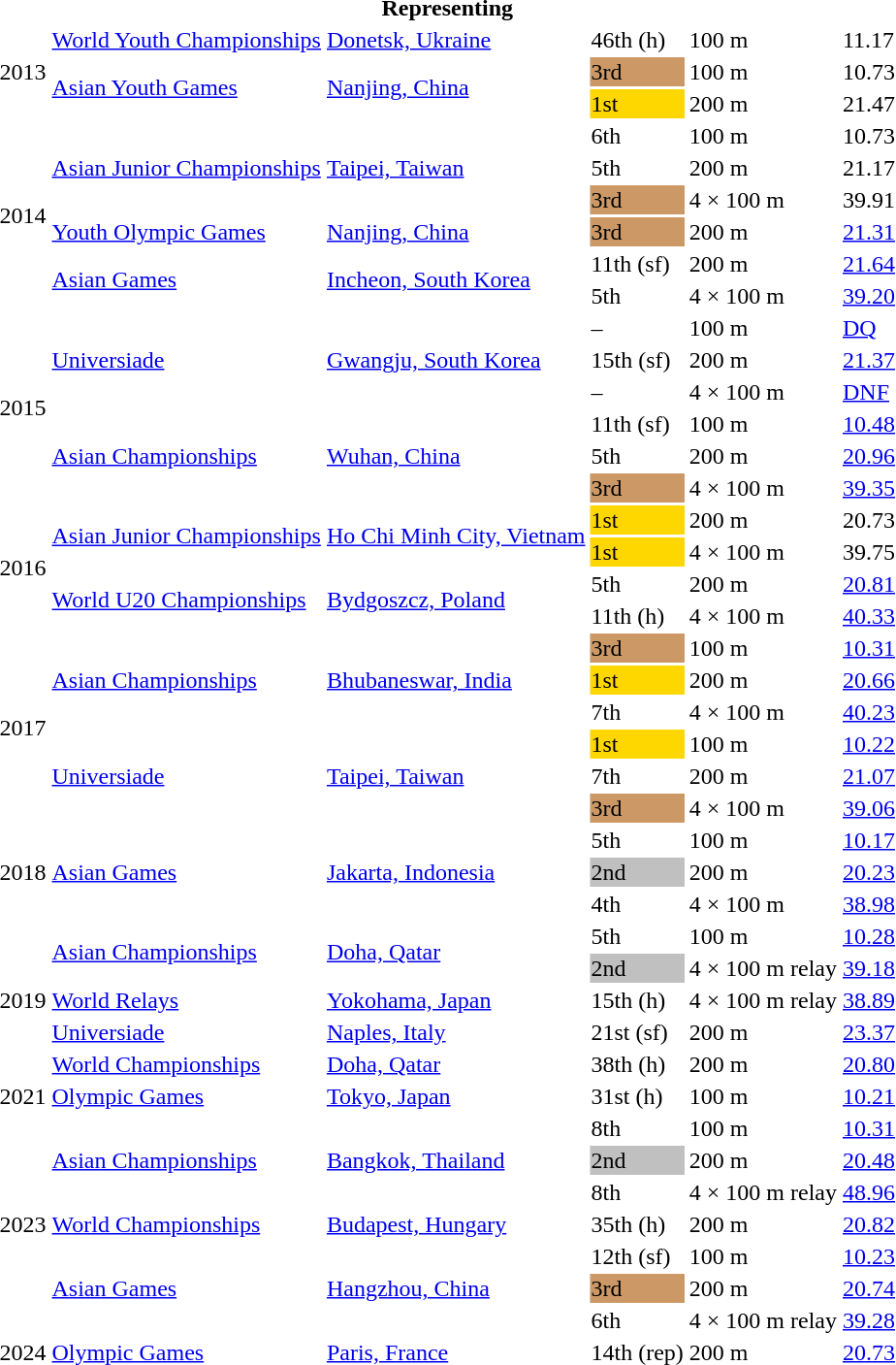<table>
<tr>
<th colspan="6">Representing </th>
</tr>
<tr>
<td rowspan=3>2013</td>
<td><a href='#'>World Youth Championships</a></td>
<td><a href='#'>Donetsk, Ukraine</a></td>
<td>46th (h)</td>
<td>100 m</td>
<td>11.17</td>
</tr>
<tr>
<td rowspan=2><a href='#'>Asian Youth Games</a></td>
<td rowspan=2><a href='#'>Nanjing, China</a></td>
<td bgcolor=cc9966>3rd</td>
<td>100 m</td>
<td>10.73</td>
</tr>
<tr>
<td bgcolor=gold>1st</td>
<td>200 m</td>
<td>21.47</td>
</tr>
<tr>
<td rowspan=6>2014</td>
<td rowspan=3><a href='#'>Asian Junior Championships</a></td>
<td rowspan=3><a href='#'>Taipei, Taiwan</a></td>
<td>6th</td>
<td>100 m</td>
<td>10.73</td>
</tr>
<tr>
<td>5th</td>
<td>200 m</td>
<td>21.17</td>
</tr>
<tr>
<td bgcolor=cc9966>3rd</td>
<td>4 × 100 m</td>
<td>39.91</td>
</tr>
<tr>
<td><a href='#'>Youth Olympic Games</a></td>
<td><a href='#'>Nanjing, China</a></td>
<td bgcolor=cc9966>3rd</td>
<td>200 m</td>
<td><a href='#'>21.31</a></td>
</tr>
<tr>
<td rowspan=2><a href='#'>Asian Games</a></td>
<td rowspan=2><a href='#'>Incheon, South Korea</a></td>
<td>11th (sf)</td>
<td>200 m</td>
<td><a href='#'>21.64</a></td>
</tr>
<tr>
<td>5th</td>
<td>4 × 100 m</td>
<td><a href='#'>39.20</a></td>
</tr>
<tr>
<td rowspan=6>2015</td>
<td rowspan=3><a href='#'>Universiade</a></td>
<td rowspan=3><a href='#'>Gwangju, South Korea</a></td>
<td>–</td>
<td>100 m</td>
<td><a href='#'>DQ</a></td>
</tr>
<tr>
<td>15th (sf)</td>
<td>200 m</td>
<td><a href='#'>21.37</a></td>
</tr>
<tr>
<td>–</td>
<td>4 × 100 m</td>
<td><a href='#'>DNF</a></td>
</tr>
<tr>
<td rowspan=3><a href='#'>Asian Championships</a></td>
<td rowspan=3><a href='#'>Wuhan, China</a></td>
<td>11th (sf)</td>
<td>100 m</td>
<td><a href='#'>10.48</a></td>
</tr>
<tr>
<td>5th</td>
<td>200 m</td>
<td><a href='#'>20.96</a></td>
</tr>
<tr>
<td bgcolor=cc9966>3rd</td>
<td>4 × 100 m</td>
<td><a href='#'>39.35</a></td>
</tr>
<tr>
<td rowspan=4>2016</td>
<td rowspan=2><a href='#'>Asian Junior Championships</a></td>
<td rowspan=2><a href='#'>Ho Chi Minh City, Vietnam</a></td>
<td bgcolor=gold>1st</td>
<td>200 m</td>
<td>20.73</td>
</tr>
<tr>
<td bgcolor=gold>1st</td>
<td>4 × 100 m</td>
<td>39.75</td>
</tr>
<tr>
<td rowspan=2><a href='#'>World U20 Championships</a></td>
<td rowspan=2><a href='#'>Bydgoszcz, Poland</a></td>
<td>5th</td>
<td>200 m</td>
<td><a href='#'>20.81</a></td>
</tr>
<tr>
<td>11th (h)</td>
<td>4 × 100 m</td>
<td><a href='#'>40.33</a></td>
</tr>
<tr>
<td rowspan=6>2017</td>
<td rowspan=3><a href='#'>Asian Championships</a></td>
<td rowspan=3><a href='#'>Bhubaneswar, India</a></td>
<td bgcolor=cc9966>3rd</td>
<td>100 m</td>
<td><a href='#'>10.31</a></td>
</tr>
<tr>
<td bgcolor=gold>1st</td>
<td>200 m</td>
<td><a href='#'>20.66</a></td>
</tr>
<tr>
<td>7th</td>
<td>4 × 100 m</td>
<td><a href='#'>40.23</a></td>
</tr>
<tr>
<td rowspan=3><a href='#'>Universiade</a></td>
<td rowspan=3><a href='#'>Taipei, Taiwan</a></td>
<td bgcolor=gold>1st</td>
<td>100 m</td>
<td><a href='#'>10.22</a></td>
</tr>
<tr>
<td>7th</td>
<td>200 m</td>
<td><a href='#'>21.07</a></td>
</tr>
<tr>
<td bgcolor=cc9966>3rd</td>
<td>4 × 100 m</td>
<td><a href='#'>39.06</a></td>
</tr>
<tr>
<td rowspan=3>2018</td>
<td rowspan=3><a href='#'>Asian Games</a></td>
<td rowspan=3><a href='#'>Jakarta, Indonesia</a></td>
<td>5th</td>
<td>100 m</td>
<td><a href='#'>10.17</a></td>
</tr>
<tr>
<td style="background:silver;">2nd</td>
<td>200 m</td>
<td><a href='#'>20.23</a></td>
</tr>
<tr>
<td>4th</td>
<td>4 × 100 m</td>
<td><a href='#'>38.98</a></td>
</tr>
<tr>
<td rowspan=5>2019</td>
<td rowspan=2><a href='#'>Asian Championships</a></td>
<td rowspan=2><a href='#'>Doha, Qatar</a></td>
<td>5th</td>
<td>100 m</td>
<td><a href='#'>10.28</a></td>
</tr>
<tr>
<td bgcolor=silver>2nd</td>
<td>4 × 100 m relay</td>
<td><a href='#'>39.18</a></td>
</tr>
<tr>
<td><a href='#'>World Relays</a></td>
<td><a href='#'>Yokohama, Japan</a></td>
<td>15th (h)</td>
<td>4 × 100 m relay</td>
<td><a href='#'>38.89</a></td>
</tr>
<tr>
<td><a href='#'>Universiade</a></td>
<td><a href='#'>Naples, Italy</a></td>
<td>21st (sf)</td>
<td>200 m</td>
<td><a href='#'>23.37</a></td>
</tr>
<tr>
<td><a href='#'>World Championships</a></td>
<td><a href='#'>Doha, Qatar</a></td>
<td>38th (h)</td>
<td>200 m</td>
<td><a href='#'>20.80</a></td>
</tr>
<tr>
<td>2021</td>
<td><a href='#'>Olympic Games</a></td>
<td><a href='#'>Tokyo, Japan</a></td>
<td>31st (h)</td>
<td>100 m</td>
<td><a href='#'>10.21</a></td>
</tr>
<tr>
<td rowspan=7>2023</td>
<td rowspan=3><a href='#'>Asian Championships</a></td>
<td rowspan=3><a href='#'>Bangkok, Thailand</a></td>
<td>8th</td>
<td>100 m</td>
<td><a href='#'>10.31</a></td>
</tr>
<tr>
<td bgcolor=silver>2nd</td>
<td>200 m</td>
<td><a href='#'>20.48</a></td>
</tr>
<tr>
<td>8th</td>
<td>4 × 100 m relay</td>
<td><a href='#'>48.96</a></td>
</tr>
<tr>
<td><a href='#'>World Championships</a></td>
<td><a href='#'>Budapest, Hungary</a></td>
<td>35th (h)</td>
<td>200 m</td>
<td><a href='#'>20.82</a></td>
</tr>
<tr>
<td rowspan=3><a href='#'>Asian Games</a></td>
<td rowspan=3><a href='#'>Hangzhou, China</a></td>
<td>12th (sf)</td>
<td>100 m</td>
<td><a href='#'>10.23</a></td>
</tr>
<tr>
<td bgcolor=cc9966>3rd</td>
<td>200 m</td>
<td><a href='#'>20.74</a></td>
</tr>
<tr>
<td>6th</td>
<td>4 × 100 m relay</td>
<td><a href='#'>39.28</a></td>
</tr>
<tr>
<td>2024</td>
<td><a href='#'>Olympic Games</a></td>
<td><a href='#'>Paris, France</a></td>
<td>14th (rep)</td>
<td>200 m</td>
<td><a href='#'>20.73</a></td>
</tr>
</table>
